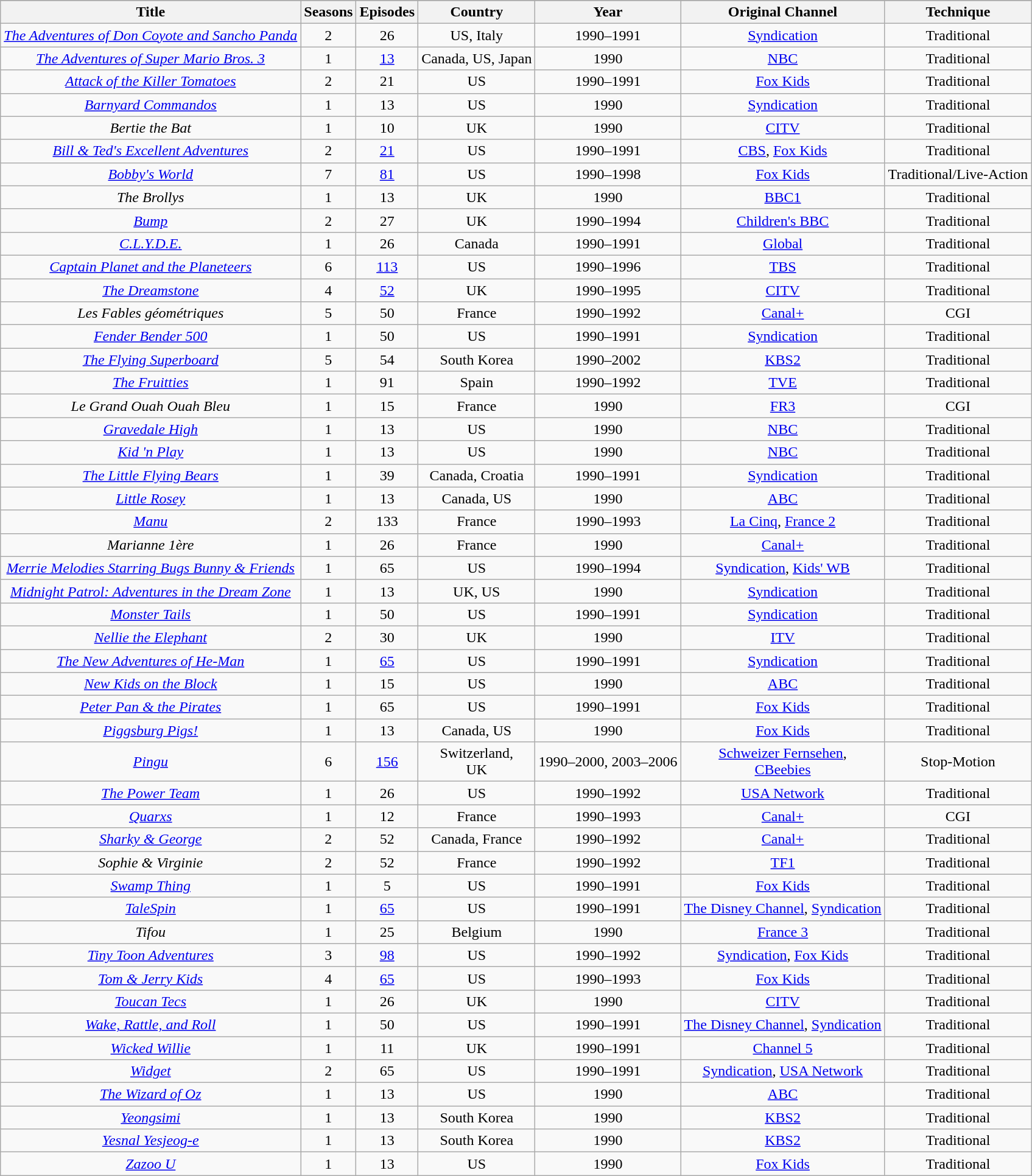<table class="wikitable sortable" style="text-align:center;">
<tr>
</tr>
<tr>
<th scope="col">Title</th>
<th>Seasons</th>
<th scope="col">Episodes</th>
<th scope="col">Country</th>
<th scope="col">Year</th>
<th>Original Channel</th>
<th scope="col">Technique</th>
</tr>
<tr>
<td data-sort-value="Adventures of Don Coyote and Sancho Panda"><em><a href='#'>The Adventures of Don Coyote and Sancho Panda</a></em></td>
<td>2</td>
<td>26</td>
<td>US, Italy</td>
<td>1990–1991</td>
<td><a href='#'>Syndication</a></td>
<td>Traditional</td>
</tr>
<tr>
<td data-sort-value="Adventures of Super Mario Bros. 3"><em><a href='#'>The Adventures of Super Mario Bros. 3</a></em></td>
<td>1</td>
<td><a href='#'>13</a></td>
<td>Canada, US, Japan</td>
<td>1990</td>
<td><a href='#'>NBC</a></td>
<td>Traditional</td>
</tr>
<tr>
<td><em><a href='#'>Attack of the Killer Tomatoes</a></em></td>
<td>2</td>
<td>21</td>
<td>US</td>
<td>1990–1991</td>
<td><a href='#'>Fox Kids</a></td>
<td>Traditional</td>
</tr>
<tr>
<td><em><a href='#'>Barnyard Commandos</a></em></td>
<td>1</td>
<td>13</td>
<td>US</td>
<td>1990</td>
<td><a href='#'>Syndication</a></td>
<td>Traditional</td>
</tr>
<tr>
<td><em>Bertie the Bat</em></td>
<td>1</td>
<td>10</td>
<td>UK</td>
<td>1990</td>
<td><a href='#'>CITV</a></td>
<td>Traditional</td>
</tr>
<tr>
<td><em><a href='#'>Bill & Ted's Excellent Adventures</a></em></td>
<td>2</td>
<td><a href='#'>21</a></td>
<td>US</td>
<td>1990–1991</td>
<td><a href='#'>CBS</a>, <a href='#'>Fox Kids</a></td>
<td>Traditional</td>
</tr>
<tr>
<td><em><a href='#'>Bobby's World</a></em></td>
<td>7</td>
<td><a href='#'>81</a></td>
<td>US</td>
<td>1990–1998</td>
<td><a href='#'>Fox Kids</a></td>
<td>Traditional/Live-Action</td>
</tr>
<tr>
<td data-sort-value="Brollys"><em>The Brollys</em></td>
<td>1</td>
<td>13</td>
<td>UK</td>
<td>1990</td>
<td><a href='#'>BBC1</a></td>
<td>Traditional</td>
</tr>
<tr>
<td><em><a href='#'>Bump</a></em></td>
<td>2</td>
<td>27</td>
<td>UK</td>
<td>1990–1994</td>
<td><a href='#'>Children's BBC</a></td>
<td>Traditional</td>
</tr>
<tr>
<td><em><a href='#'>C.L.Y.D.E.</a></em></td>
<td>1</td>
<td>26</td>
<td>Canada</td>
<td>1990–1991</td>
<td><a href='#'>Global</a></td>
<td>Traditional</td>
</tr>
<tr>
<td><em><a href='#'>Captain Planet and the Planeteers</a></em></td>
<td>6</td>
<td><a href='#'>113</a></td>
<td>US</td>
<td>1990–1996</td>
<td><a href='#'>TBS</a></td>
<td>Traditional</td>
</tr>
<tr>
<td data-sort-value="Dreamstone"><em><a href='#'>The Dreamstone</a></em></td>
<td>4</td>
<td><a href='#'>52</a></td>
<td>UK</td>
<td>1990–1995</td>
<td><a href='#'>CITV</a></td>
<td>Traditional</td>
</tr>
<tr>
<td data-sort-value="Fables géométriques"><em>Les Fables géométriques</em></td>
<td>5</td>
<td>50</td>
<td>France</td>
<td>1990–1992</td>
<td><a href='#'>Canal+</a></td>
<td>CGI</td>
</tr>
<tr>
<td><em><a href='#'>Fender Bender 500</a></em></td>
<td>1</td>
<td>50</td>
<td>US</td>
<td>1990–1991</td>
<td><a href='#'>Syndication</a></td>
<td>Traditional</td>
</tr>
<tr>
<td data-sort-value="Flying Superboard"><em><a href='#'>The Flying Superboard</a></em></td>
<td>5</td>
<td>54</td>
<td>South Korea</td>
<td>1990–2002</td>
<td><a href='#'>KBS2</a></td>
<td>Traditional</td>
</tr>
<tr>
<td data-sort-value="Fruitties"><em><a href='#'>The Fruitties</a></em></td>
<td>1</td>
<td>91</td>
<td>Spain</td>
<td>1990–1992</td>
<td><a href='#'>TVE</a></td>
<td>Traditional</td>
</tr>
<tr>
<td data-sort-value="Grand Ouah Ouah Bleu"><em>Le Grand Ouah Ouah Bleu</em></td>
<td>1</td>
<td>15</td>
<td>France</td>
<td>1990</td>
<td><a href='#'>FR3</a></td>
<td>CGI</td>
</tr>
<tr>
<td><em><a href='#'>Gravedale High</a></em></td>
<td>1</td>
<td>13</td>
<td>US</td>
<td>1990</td>
<td><a href='#'>NBC</a></td>
<td>Traditional</td>
</tr>
<tr>
<td><em><a href='#'>Kid 'n Play</a></em></td>
<td>1</td>
<td>13</td>
<td>US</td>
<td>1990</td>
<td><a href='#'>NBC</a></td>
<td>Traditional</td>
</tr>
<tr>
<td data-sort-value="Little Flying Bears"><em><a href='#'>The Little Flying Bears</a></em></td>
<td>1</td>
<td>39</td>
<td>Canada, Croatia</td>
<td>1990–1991</td>
<td><a href='#'>Syndication</a></td>
<td>Traditional</td>
</tr>
<tr>
<td><em><a href='#'>Little Rosey</a></em></td>
<td>1</td>
<td>13</td>
<td>Canada, US</td>
<td>1990</td>
<td><a href='#'>ABC</a></td>
<td>Traditional</td>
</tr>
<tr>
<td><em><a href='#'>Manu</a></em></td>
<td>2</td>
<td>133</td>
<td>France</td>
<td>1990–1993</td>
<td><a href='#'>La Cinq</a>, <a href='#'>France 2</a></td>
<td>Traditional</td>
</tr>
<tr>
<td><em>Marianne 1ère</em></td>
<td>1</td>
<td>26</td>
<td>France</td>
<td>1990</td>
<td><a href='#'>Canal+</a></td>
<td>Traditional</td>
</tr>
<tr>
<td><em><a href='#'>Merrie Melodies Starring Bugs Bunny & Friends</a></em></td>
<td>1</td>
<td>65</td>
<td>US</td>
<td>1990–1994</td>
<td><a href='#'>Syndication</a>, <a href='#'>Kids' WB</a></td>
<td>Traditional</td>
</tr>
<tr>
<td><em><a href='#'>Midnight Patrol: Adventures in the Dream Zone</a></em></td>
<td>1</td>
<td>13</td>
<td>UK, US</td>
<td>1990</td>
<td><a href='#'>Syndication</a></td>
<td>Traditional</td>
</tr>
<tr>
<td><em><a href='#'>Monster Tails</a></em></td>
<td>1</td>
<td>50</td>
<td>US</td>
<td>1990–1991</td>
<td><a href='#'>Syndication</a></td>
<td>Traditional</td>
</tr>
<tr>
<td><em><a href='#'>Nellie the Elephant</a></em></td>
<td>2</td>
<td>30</td>
<td>UK</td>
<td>1990</td>
<td><a href='#'>ITV</a></td>
<td>Traditional</td>
</tr>
<tr>
<td data-sort-value="New Adventures of He-Man"><em><a href='#'>The New Adventures of He-Man</a></em></td>
<td>1</td>
<td><a href='#'>65</a></td>
<td>US</td>
<td>1990–1991</td>
<td><a href='#'>Syndication</a></td>
<td>Traditional</td>
</tr>
<tr>
<td><em><a href='#'>New Kids on the Block</a></em></td>
<td>1</td>
<td>15</td>
<td>US</td>
<td>1990</td>
<td><a href='#'>ABC</a></td>
<td>Traditional</td>
</tr>
<tr>
<td><em><a href='#'>Peter Pan & the Pirates</a></em></td>
<td>1</td>
<td>65</td>
<td>US</td>
<td>1990–1991</td>
<td><a href='#'>Fox Kids</a></td>
<td>Traditional</td>
</tr>
<tr>
<td><em><a href='#'>Piggsburg Pigs!</a></em></td>
<td>1</td>
<td>13</td>
<td>Canada, US</td>
<td>1990</td>
<td><a href='#'>Fox Kids</a></td>
<td>Traditional</td>
</tr>
<tr>
<td><em><a href='#'>Pingu</a></em></td>
<td>6</td>
<td><a href='#'>156</a></td>
<td>Switzerland,<br>UK</td>
<td>1990–2000, 2003–2006</td>
<td><a href='#'>Schweizer Fernsehen</a>,<br><a href='#'>CBeebies</a></td>
<td>Stop-Motion</td>
</tr>
<tr>
<td data-sort-value="Power Team"><em><a href='#'>The Power Team</a></em></td>
<td>1</td>
<td>26</td>
<td>US</td>
<td>1990–1992</td>
<td><a href='#'>USA Network</a></td>
<td>Traditional</td>
</tr>
<tr>
<td><em><a href='#'>Quarxs</a></em></td>
<td>1</td>
<td>12</td>
<td>France</td>
<td>1990–1993</td>
<td><a href='#'>Canal+</a></td>
<td>CGI</td>
</tr>
<tr>
<td><em><a href='#'>Sharky & George</a></em></td>
<td>2</td>
<td>52</td>
<td>Canada, France</td>
<td>1990–1992</td>
<td><a href='#'>Canal+</a></td>
<td>Traditional</td>
</tr>
<tr>
<td><em>Sophie & Virginie</em></td>
<td>2</td>
<td>52</td>
<td>France</td>
<td>1990–1992</td>
<td><a href='#'>TF1</a></td>
<td>Traditional</td>
</tr>
<tr>
<td><em><a href='#'>Swamp Thing</a></em></td>
<td>1</td>
<td>5</td>
<td>US</td>
<td>1990–1991</td>
<td><a href='#'>Fox Kids</a></td>
<td>Traditional</td>
</tr>
<tr>
<td><em><a href='#'>TaleSpin</a></em></td>
<td>1</td>
<td><a href='#'>65</a></td>
<td>US</td>
<td>1990–1991</td>
<td><a href='#'>The Disney Channel</a>, <a href='#'>Syndication</a></td>
<td>Traditional</td>
</tr>
<tr>
<td><em>Tifou</em></td>
<td>1</td>
<td>25</td>
<td>Belgium</td>
<td>1990</td>
<td><a href='#'>France 3</a></td>
<td>Traditional</td>
</tr>
<tr>
<td><em><a href='#'>Tiny Toon Adventures</a></em></td>
<td>3</td>
<td><a href='#'>98</a></td>
<td>US</td>
<td>1990–1992</td>
<td><a href='#'>Syndication</a>, <a href='#'>Fox Kids</a></td>
<td>Traditional</td>
</tr>
<tr>
<td><em><a href='#'>Tom & Jerry Kids</a></em></td>
<td>4</td>
<td><a href='#'>65</a></td>
<td>US</td>
<td>1990–1993</td>
<td><a href='#'>Fox Kids</a></td>
<td>Traditional</td>
</tr>
<tr>
<td><em><a href='#'>Toucan Tecs</a></em></td>
<td>1</td>
<td>26</td>
<td>UK</td>
<td>1990</td>
<td><a href='#'>CITV</a></td>
<td>Traditional</td>
</tr>
<tr>
<td><em><a href='#'>Wake, Rattle, and Roll</a></em></td>
<td>1</td>
<td>50</td>
<td>US</td>
<td>1990–1991</td>
<td><a href='#'>The Disney Channel</a>, <a href='#'>Syndication</a></td>
<td>Traditional</td>
</tr>
<tr>
<td><em><a href='#'>Wicked Willie</a></em></td>
<td>1</td>
<td>11</td>
<td>UK</td>
<td>1990–1991</td>
<td><a href='#'>Channel 5</a></td>
<td>Traditional</td>
</tr>
<tr>
<td><em><a href='#'>Widget</a></em></td>
<td>2</td>
<td>65</td>
<td>US</td>
<td>1990–1991</td>
<td><a href='#'>Syndication</a>, <a href='#'>USA Network</a></td>
<td>Traditional</td>
</tr>
<tr>
<td data-sort-value="Wizard of Oz"><em><a href='#'>The Wizard of Oz</a></em></td>
<td>1</td>
<td>13</td>
<td>US</td>
<td>1990</td>
<td><a href='#'>ABC</a></td>
<td>Traditional</td>
</tr>
<tr>
<td><em><a href='#'>Yeongsimi</a></em></td>
<td>1</td>
<td>13</td>
<td>South Korea</td>
<td>1990</td>
<td><a href='#'>KBS2</a></td>
<td>Traditional</td>
</tr>
<tr>
<td><em><a href='#'>Yesnal Yesjeog-e</a></em></td>
<td>1</td>
<td>13</td>
<td>South Korea</td>
<td>1990</td>
<td><a href='#'>KBS2</a></td>
<td>Traditional</td>
</tr>
<tr>
<td><em><a href='#'>Zazoo U</a></em></td>
<td>1</td>
<td>13</td>
<td>US</td>
<td>1990</td>
<td><a href='#'>Fox Kids</a></td>
<td>Traditional</td>
</tr>
</table>
